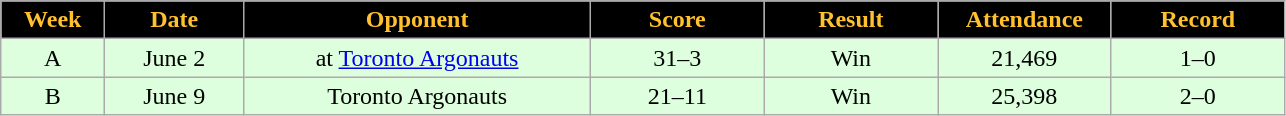<table class="wikitable sortable">
<tr>
<th style="background:black;color:#FFC12D;"  width="6%">Week</th>
<th style="background:black;color:#FFC12D;"  width="8%">Date</th>
<th style="background:black;color:#FFC12D;"  width="20%">Opponent</th>
<th style="background:black;color:#FFC12D;"  width="10%">Score</th>
<th style="background:black;color:#FFC12D;"  width="10%">Result</th>
<th style="background:black;color:#FFC12D;"  width="10%">Attendance</th>
<th style="background:black;color:#FFC12D;"  width="10%">Record</th>
</tr>
<tr align="center" bgcolor="#ddffdd">
<td>A</td>
<td>June 2</td>
<td>at <a href='#'>Toronto Argonauts</a></td>
<td>31–3</td>
<td>Win</td>
<td>21,469</td>
<td>1–0</td>
</tr>
<tr align="center" bgcolor="#ddffdd">
<td>B</td>
<td>June 9</td>
<td>Toronto Argonauts</td>
<td>21–11</td>
<td>Win</td>
<td>25,398</td>
<td>2–0</td>
</tr>
</table>
